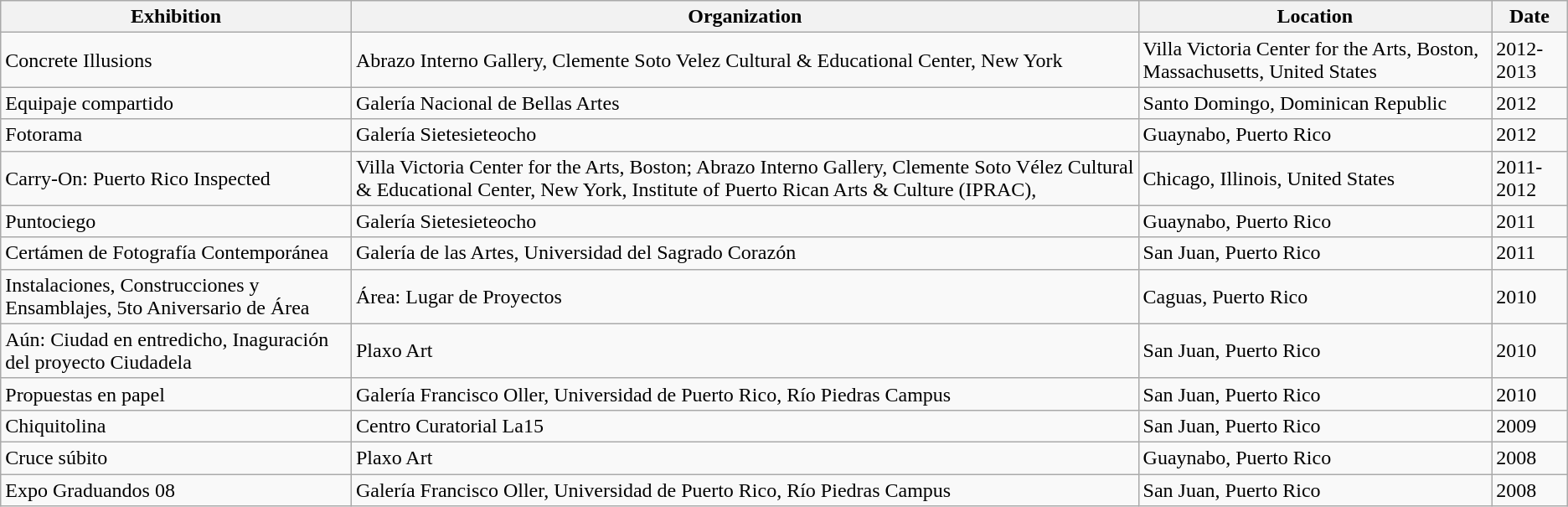<table class="wikitable">
<tr>
<th>Exhibition</th>
<th>Organization</th>
<th>Location</th>
<th>Date</th>
</tr>
<tr>
<td>Concrete Illusions</td>
<td>Abrazo Interno Gallery, Clemente Soto Velez Cultural & Educational Center, New York</td>
<td>Villa Victoria Center for the Arts, Boston, Massachusetts, United States</td>
<td>2012-2013</td>
</tr>
<tr>
<td>Equipaje compartido</td>
<td>Galería Nacional de Bellas Artes</td>
<td>Santo Domingo, Dominican Republic</td>
<td>2012</td>
</tr>
<tr>
<td>Fotorama</td>
<td>Galería Sietesieteocho</td>
<td>Guaynabo, Puerto Rico</td>
<td>2012</td>
</tr>
<tr>
<td>Carry-On: Puerto Rico Inspected</td>
<td>Villa Victoria Center for the Arts, Boston; Abrazo Interno Gallery, Clemente Soto Vélez Cultural & Educational Center, New York, Institute of Puerto Rican Arts & Culture (IPRAC),</td>
<td>Chicago, Illinois, United States</td>
<td>2011-2012</td>
</tr>
<tr>
<td>Puntociego</td>
<td>Galería Sietesieteocho</td>
<td>Guaynabo, Puerto Rico</td>
<td>2011</td>
</tr>
<tr>
<td>Certámen de Fotografía Contemporánea</td>
<td>Galería de las Artes, Universidad del Sagrado Corazón</td>
<td>San Juan, Puerto Rico</td>
<td>2011</td>
</tr>
<tr>
<td>Instalaciones, Construcciones y Ensamblajes, 5to Aniversario de Área</td>
<td>Área: Lugar de Proyectos</td>
<td>Caguas, Puerto Rico</td>
<td>2010</td>
</tr>
<tr>
<td>Aún: Ciudad en entredicho, Inaguración del proyecto Ciudadela</td>
<td>Plaxo Art</td>
<td>San Juan, Puerto Rico</td>
<td>2010</td>
</tr>
<tr>
<td>Propuestas en papel</td>
<td>Galería Francisco Oller, Universidad de Puerto Rico, Río Piedras Campus</td>
<td>San Juan, Puerto Rico</td>
<td>2010</td>
</tr>
<tr>
<td>Chiquitolina</td>
<td>Centro Curatorial La15</td>
<td>San Juan, Puerto Rico</td>
<td>2009</td>
</tr>
<tr>
<td>Cruce súbito</td>
<td>Plaxo Art</td>
<td>Guaynabo, Puerto Rico</td>
<td>2008</td>
</tr>
<tr>
<td>Expo Graduandos 08</td>
<td>Galería Francisco Oller, Universidad de Puerto Rico, Río Piedras Campus</td>
<td>San Juan, Puerto Rico</td>
<td>2008</td>
</tr>
</table>
